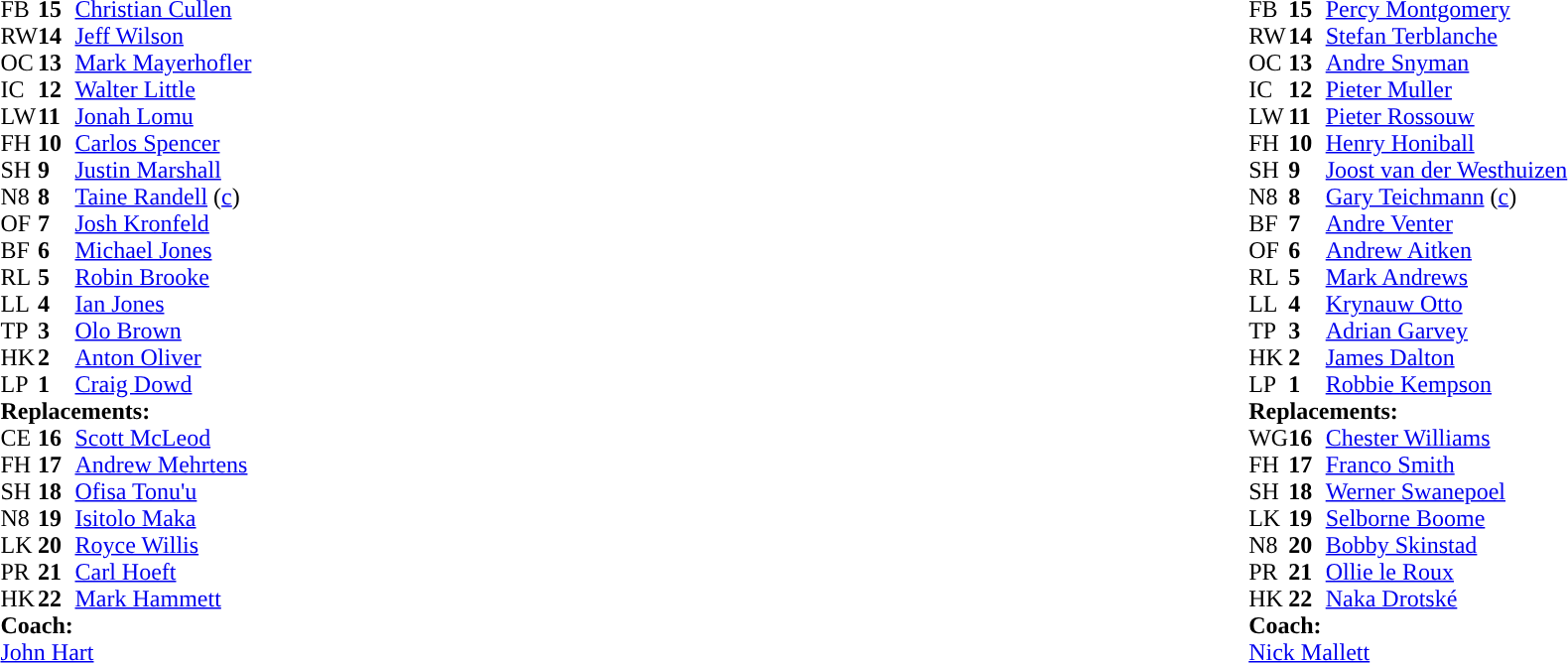<table style="width:100%">
<tr>
<td style="vertical-align:top;width:50%"><br><table cellspacing="0" cellpadding="0">
<tr>
<th width="25"></th>
<th width="25"></th>
</tr>
<tr>
<td>FB</td>
<td><strong>15</strong></td>
<td><a href='#'>Christian Cullen</a></td>
</tr>
<tr>
<td>RW</td>
<td><strong>14</strong></td>
<td><a href='#'>Jeff Wilson</a></td>
</tr>
<tr>
<td>OC</td>
<td><strong>13</strong></td>
<td><a href='#'>Mark Mayerhofler</a></td>
</tr>
<tr>
<td>IC</td>
<td><strong>12</strong></td>
<td><a href='#'>Walter Little</a></td>
</tr>
<tr>
<td>LW</td>
<td><strong>11</strong></td>
<td><a href='#'>Jonah Lomu</a></td>
</tr>
<tr>
<td>FH</td>
<td><strong>10</strong></td>
<td><a href='#'>Carlos Spencer</a></td>
</tr>
<tr>
<td>SH</td>
<td><strong>9</strong></td>
<td><a href='#'>Justin Marshall</a></td>
</tr>
<tr>
<td>N8</td>
<td><strong>8</strong></td>
<td><a href='#'>Taine Randell</a> (<a href='#'>c</a>)</td>
</tr>
<tr>
<td>OF</td>
<td><strong>7</strong></td>
<td><a href='#'>Josh Kronfeld</a></td>
</tr>
<tr>
<td>BF</td>
<td><strong>6</strong></td>
<td><a href='#'>Michael Jones</a></td>
</tr>
<tr>
<td>RL</td>
<td><strong>5</strong></td>
<td><a href='#'>Robin Brooke</a></td>
</tr>
<tr>
<td>LL</td>
<td><strong>4</strong></td>
<td><a href='#'>Ian Jones</a></td>
</tr>
<tr>
<td>TP</td>
<td><strong>3</strong></td>
<td><a href='#'>Olo Brown</a></td>
</tr>
<tr>
<td>HK</td>
<td><strong>2</strong></td>
<td><a href='#'>Anton Oliver</a></td>
</tr>
<tr>
<td>LP</td>
<td><strong>1</strong></td>
<td><a href='#'>Craig Dowd</a></td>
</tr>
<tr>
<td colspan="3"><strong>Replacements:</strong></td>
</tr>
<tr>
<td>CE</td>
<td><strong>16</strong></td>
<td><a href='#'>Scott McLeod</a></td>
</tr>
<tr>
<td>FH</td>
<td><strong>17</strong></td>
<td><a href='#'>Andrew Mehrtens</a></td>
</tr>
<tr>
<td>SH</td>
<td><strong>18</strong></td>
<td><a href='#'>Ofisa Tonu'u</a></td>
</tr>
<tr>
<td>N8</td>
<td><strong>19</strong></td>
<td><a href='#'>Isitolo Maka</a></td>
</tr>
<tr>
<td>LK</td>
<td><strong>20</strong></td>
<td><a href='#'>Royce Willis</a></td>
</tr>
<tr>
<td>PR</td>
<td><strong>21</strong></td>
<td><a href='#'>Carl Hoeft</a></td>
</tr>
<tr>
<td>HK</td>
<td><strong>22</strong></td>
<td><a href='#'>Mark Hammett</a></td>
</tr>
<tr>
<td colspan="3"><strong>Coach:</strong></td>
</tr>
<tr>
<td colspan="3"> <a href='#'>John Hart</a></td>
</tr>
</table>
</td>
<td style="vertical-align:top"></td>
<td style="vertical-align:top;width:50%"><br><table cellspacing="0" cellpadding="0" style="margin:auto">
<tr>
<th width="25"></th>
<th width="25"></th>
</tr>
<tr>
<td>FB</td>
<td><strong>15</strong></td>
<td><a href='#'>Percy Montgomery</a></td>
</tr>
<tr>
<td>RW</td>
<td><strong>14</strong></td>
<td><a href='#'>Stefan Terblanche</a></td>
</tr>
<tr>
<td>OC</td>
<td><strong>13</strong></td>
<td><a href='#'>Andre Snyman</a></td>
</tr>
<tr>
<td>IC</td>
<td><strong>12</strong></td>
<td><a href='#'>Pieter Muller</a></td>
</tr>
<tr>
<td>LW</td>
<td><strong>11</strong></td>
<td><a href='#'>Pieter Rossouw</a></td>
</tr>
<tr>
<td>FH</td>
<td><strong>10</strong></td>
<td><a href='#'>Henry Honiball</a></td>
</tr>
<tr>
<td>SH</td>
<td><strong>9</strong></td>
<td><a href='#'>Joost van der Westhuizen</a></td>
</tr>
<tr>
<td>N8</td>
<td><strong>8</strong></td>
<td><a href='#'>Gary Teichmann</a> (<a href='#'>c</a>)</td>
</tr>
<tr>
<td>BF</td>
<td><strong>7</strong></td>
<td><a href='#'>Andre Venter</a></td>
</tr>
<tr>
<td>OF</td>
<td><strong>6</strong></td>
<td><a href='#'>Andrew Aitken</a></td>
</tr>
<tr>
<td>RL</td>
<td><strong>5</strong></td>
<td><a href='#'>Mark Andrews</a></td>
</tr>
<tr>
<td>LL</td>
<td><strong>4</strong></td>
<td><a href='#'>Krynauw Otto</a></td>
</tr>
<tr>
<td>TP</td>
<td><strong>3</strong></td>
<td><a href='#'>Adrian Garvey</a></td>
</tr>
<tr>
<td>HK</td>
<td><strong>2</strong></td>
<td><a href='#'>James Dalton</a></td>
</tr>
<tr>
<td>LP</td>
<td><strong>1</strong></td>
<td><a href='#'>Robbie Kempson</a></td>
</tr>
<tr>
<td colspan="3"><strong>Replacements:</strong></td>
</tr>
<tr>
<td>WG</td>
<td><strong>16</strong></td>
<td><a href='#'>Chester Williams</a></td>
</tr>
<tr>
<td>FH</td>
<td><strong>17</strong></td>
<td><a href='#'>Franco Smith</a></td>
</tr>
<tr>
<td>SH</td>
<td><strong>18</strong></td>
<td><a href='#'>Werner Swanepoel</a></td>
</tr>
<tr>
<td>LK</td>
<td><strong>19</strong></td>
<td><a href='#'>Selborne Boome</a></td>
</tr>
<tr>
<td>N8</td>
<td><strong>20</strong></td>
<td><a href='#'>Bobby Skinstad</a></td>
</tr>
<tr>
<td>PR</td>
<td><strong>21</strong></td>
<td><a href='#'>Ollie le Roux</a></td>
</tr>
<tr>
<td>HK</td>
<td><strong>22</strong></td>
<td><a href='#'>Naka Drotské</a></td>
</tr>
<tr>
<td colspan="3"><strong>Coach:</strong></td>
</tr>
<tr>
<td colspan="4"> <a href='#'>Nick Mallett</a></td>
</tr>
</table>
</td>
</tr>
</table>
